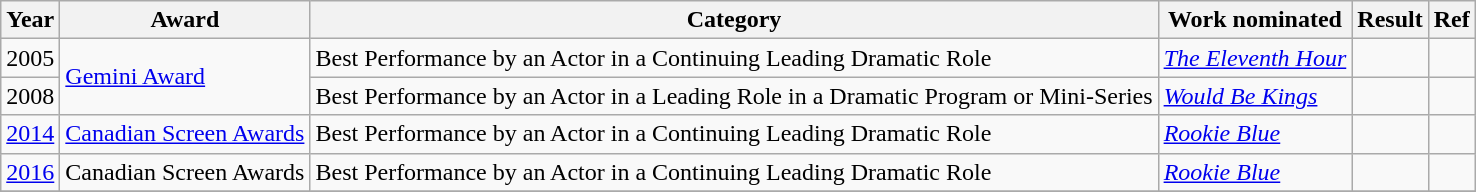<table class="wikitable">
<tr>
<th>Year</th>
<th>Award</th>
<th>Category</th>
<th>Work nominated</th>
<th>Result</th>
<th>Ref</th>
</tr>
<tr>
<td>2005</td>
<td rowspan="2"><a href='#'>Gemini Award</a></td>
<td>Best Performance by an Actor in a Continuing Leading Dramatic Role</td>
<td><em><a href='#'>The Eleventh Hour</a></em></td>
<td></td>
<td></td>
</tr>
<tr>
<td>2008</td>
<td>Best Performance by an Actor in a Leading Role in a Dramatic Program or Mini-Series</td>
<td><em><a href='#'>Would Be Kings</a></em></td>
<td></td>
<td></td>
</tr>
<tr>
<td><a href='#'>2014</a></td>
<td><a href='#'>Canadian Screen Awards</a></td>
<td>Best Performance by an Actor in a Continuing Leading Dramatic Role</td>
<td><em><a href='#'>Rookie Blue</a></em></td>
<td></td>
<td style="text-align:center;"></td>
</tr>
<tr>
<td><a href='#'>2016</a></td>
<td>Canadian Screen Awards</td>
<td>Best Performance by an Actor in a Continuing Leading Dramatic Role</td>
<td><em><a href='#'>Rookie Blue</a></em></td>
<td></td>
<td style="text-align:center;"><br></td>
</tr>
<tr>
</tr>
</table>
